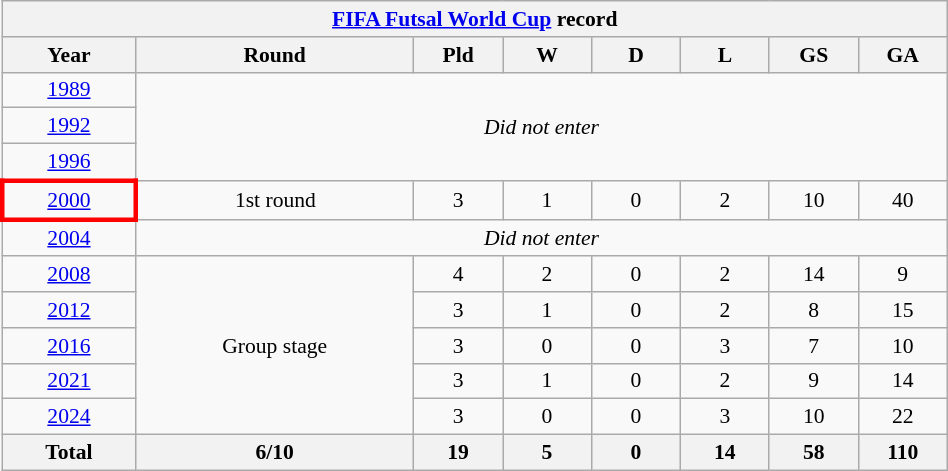<table class="wikitable" width=50% style="text-align: center;font-size:90%;">
<tr>
<th colspan=9><a href='#'>FIFA Futsal World Cup</a> record</th>
</tr>
<tr>
<th width=12%>Year</th>
<th width=25%>Round</th>
<th width=8%>Pld</th>
<th width=8%>W</th>
<th width=8%>D</th>
<th width=8%>L</th>
<th width=8%>GS</th>
<th width=8%>GA</th>
</tr>
<tr>
<td> <a href='#'>1989</a></td>
<td rowspan=3 colspan=8><em>Did not enter</em></td>
</tr>
<tr>
<td> <a href='#'>1992</a></td>
</tr>
<tr>
<td> <a href='#'>1996</a></td>
</tr>
<tr>
<td style="border: 3px solid red"> <a href='#'>2000</a></td>
<td>1st round</td>
<td>3</td>
<td>1</td>
<td>0</td>
<td>2</td>
<td>10</td>
<td>40</td>
</tr>
<tr>
<td> <a href='#'>2004</a></td>
<td colspan=8><em>Did not enter</em></td>
</tr>
<tr>
<td> <a href='#'>2008</a></td>
<td rowspan=5>Group stage</td>
<td>4</td>
<td>2</td>
<td>0</td>
<td>2</td>
<td>14</td>
<td>9</td>
</tr>
<tr>
<td> <a href='#'>2012</a></td>
<td>3</td>
<td>1</td>
<td>0</td>
<td>2</td>
<td>8</td>
<td>15</td>
</tr>
<tr>
<td> <a href='#'>2016</a></td>
<td>3</td>
<td>0</td>
<td>0</td>
<td>3</td>
<td>7</td>
<td>10</td>
</tr>
<tr>
<td> <a href='#'>2021</a></td>
<td>3</td>
<td>1</td>
<td>0</td>
<td>2</td>
<td>9</td>
<td>14</td>
</tr>
<tr>
<td> <a href='#'>2024</a></td>
<td>3</td>
<td>0</td>
<td>0</td>
<td>3</td>
<td>10</td>
<td>22</td>
</tr>
<tr>
<th><strong>Total</strong></th>
<th>6/10</th>
<th>19</th>
<th>5</th>
<th>0</th>
<th>14</th>
<th>58</th>
<th>110</th>
</tr>
</table>
